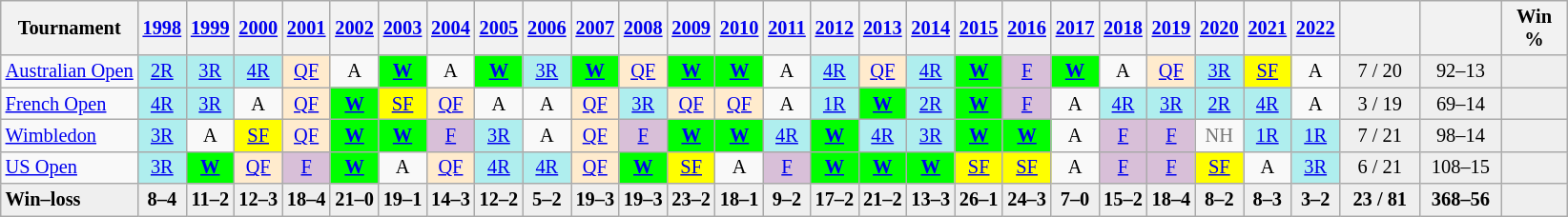<table class="wikitable nowrap" style="text-align:center;font-size:85%">
<tr>
<th>Tournament</th>
<th><a href='#'>1998</a></th>
<th><a href='#'>1999</a></th>
<th><a href='#'>2000</a></th>
<th><a href='#'>2001</a></th>
<th><a href='#'>2002</a></th>
<th><a href='#'>2003</a></th>
<th><a href='#'>2004</a></th>
<th><a href='#'>2005</a></th>
<th><a href='#'>2006</a></th>
<th><a href='#'>2007</a></th>
<th><a href='#'>2008</a></th>
<th><a href='#'>2009</a></th>
<th><a href='#'>2010</a></th>
<th><a href='#'>2011</a></th>
<th><a href='#'>2012</a></th>
<th><a href='#'>2013</a></th>
<th><a href='#'>2014</a></th>
<th><a href='#'>2015</a></th>
<th><a href='#'>2016</a></th>
<th><a href='#'>2017</a></th>
<th><a href='#'>2018</a></th>
<th><a href='#'>2019</a></th>
<th><a href='#'>2020</a></th>
<th><a href='#'>2021</a></th>
<th><a href='#'>2022</a></th>
<th width="50"></th>
<th width="50"></th>
<th width="40">Win %</th>
</tr>
<tr>
<td style="text-align:left;"><a href='#'>Australian Open</a></td>
<td style="background:#afeeee;"><a href='#'>2R</a></td>
<td style="background:#afeeee;"><a href='#'>3R</a></td>
<td style="background:#afeeee;"><a href='#'>4R</a></td>
<td style="background:#ffebcd;"><a href='#'>QF</a></td>
<td>A</td>
<td style="background:lime;"><a href='#'><strong>W</strong></a></td>
<td>A</td>
<td style="background:lime;"><a href='#'><strong>W</strong></a></td>
<td style="background:#afeeee;"><a href='#'>3R</a></td>
<td style="background:lime;"><a href='#'><strong>W</strong></a></td>
<td style="background:#ffebcd;"><a href='#'>QF</a></td>
<td style="background:lime;"><a href='#'><strong>W</strong></a></td>
<td style="background:lime;"><a href='#'><strong>W</strong></a></td>
<td>A</td>
<td style="background:#afeeee;"><a href='#'>4R</a></td>
<td style="background:#ffebcd;"><a href='#'>QF</a></td>
<td style="background:#afeeee;"><a href='#'>4R</a></td>
<td style="background:lime;"><a href='#'><strong>W</strong></a></td>
<td style="background:thistle;"><a href='#'>F</a></td>
<td style="background:lime;"><a href='#'><strong>W</strong></a></td>
<td>A</td>
<td style="background:#ffebcd;"><a href='#'>QF</a></td>
<td style="background:#afeeee;"><a href='#'>3R</a></td>
<td style="background:yellow;"><a href='#'>SF</a></td>
<td>A</td>
<td style="background:#efefef;">7 / 20</td>
<td style="background:#efefef;">92–13</td>
<td style="background:#efefef;"></td>
</tr>
<tr>
<td style="text-align:left;"><a href='#'>French Open</a></td>
<td style="background:#afeeee;"><a href='#'>4R</a></td>
<td style="background:#afeeee;"><a href='#'>3R</a></td>
<td>A</td>
<td style="background:#ffebcd;"><a href='#'>QF</a></td>
<td style="background:lime;"><a href='#'><strong>W</strong></a></td>
<td style="background:yellow;"><a href='#'>SF</a></td>
<td style="background:#ffebcd;"><a href='#'>QF</a></td>
<td>A</td>
<td>A</td>
<td style="background:#ffebcd;"><a href='#'>QF</a></td>
<td style="background:#afeeee;"><a href='#'>3R</a></td>
<td style="background:#ffebcd;"><a href='#'>QF</a></td>
<td style="background:#ffebcd;"><a href='#'>QF</a></td>
<td>A</td>
<td style="background:#afeeee;"><a href='#'>1R</a></td>
<td style="background:lime;"><a href='#'><strong>W</strong></a></td>
<td style="background:#afeeee;"><a href='#'>2R</a></td>
<td style="background:lime;"><a href='#'><strong>W</strong></a></td>
<td style="background:thistle;"><a href='#'>F</a></td>
<td>A</td>
<td style="background:#afeeee;"><a href='#'>4R</a></td>
<td style="background:#afeeee;"><a href='#'>3R</a></td>
<td style="background:#afeeee;"><a href='#'>2R</a></td>
<td style="background:#afeeee;"><a href='#'>4R</a></td>
<td>A</td>
<td style="background:#efefef;">3 / 19</td>
<td style="background:#efefef;">69–14</td>
<td style="background:#efefef;"></td>
</tr>
<tr>
<td style="text-align:left;"><a href='#'>Wimbledon</a></td>
<td style="background:#afeeee;"><a href='#'>3R</a></td>
<td>A</td>
<td style="background:yellow;"><a href='#'>SF</a></td>
<td style="background:#ffebcd;"><a href='#'>QF</a></td>
<td style="background:lime;"><a href='#'><strong>W</strong></a></td>
<td style="background:lime;"><a href='#'><strong>W</strong></a></td>
<td style="background:thistle;"><a href='#'>F</a></td>
<td style="background:#afeeee;"><a href='#'>3R</a></td>
<td>A</td>
<td style="background:#ffebcd;"><a href='#'>QF</a></td>
<td style="background:thistle;"><a href='#'>F</a></td>
<td style="background:lime;"><a href='#'><strong>W</strong></a></td>
<td style="background:lime;"><a href='#'><strong>W</strong></a></td>
<td style="background:#afeeee;"><a href='#'>4R</a></td>
<td style="background:lime;"><a href='#'><strong>W</strong></a></td>
<td style="background:#afeeee;"><a href='#'>4R</a></td>
<td style="background:#afeeee;"><a href='#'>3R</a></td>
<td style="background:lime;"><a href='#'><strong>W</strong></a></td>
<td style="background:lime;"><a href='#'><strong>W</strong></a></td>
<td>A</td>
<td style="background:thistle;"><a href='#'>F</a></td>
<td style="background:thistle;"><a href='#'>F</a></td>
<td style="color:#767676;">NH</td>
<td style="background:#afeeee;"><a href='#'>1R</a></td>
<td style="background:#afeeee;"><a href='#'>1R</a></td>
<td style="background:#efefef;">7 / 21</td>
<td style="background:#efefef;">98–14</td>
<td style="background:#efefef;"></td>
</tr>
<tr>
<td style="text-align:left;"><a href='#'>US Open</a></td>
<td style="background:#afeeee;"><a href='#'>3R</a></td>
<td style="background:lime;"><a href='#'><strong>W</strong></a></td>
<td style="background:#ffebcd;"><a href='#'>QF</a></td>
<td style="background:thistle;"><a href='#'>F</a></td>
<td style="background:lime;"><a href='#'><strong>W</strong></a></td>
<td>A</td>
<td style="background:#ffebcd;"><a href='#'>QF</a></td>
<td style="background:#afeeee;"><a href='#'>4R</a></td>
<td style="background:#afeeee;"><a href='#'>4R</a></td>
<td style="background:#ffebcd;"><a href='#'>QF</a></td>
<td style="background:lime;"><a href='#'><strong>W</strong></a></td>
<td style="background:yellow;"><a href='#'>SF</a></td>
<td>A</td>
<td style="background:thistle;"><a href='#'>F</a></td>
<td style="background:lime;"><a href='#'><strong>W</strong></a></td>
<td style="background:lime;"><a href='#'><strong>W</strong></a></td>
<td style="background:lime;"><a href='#'><strong>W</strong></a></td>
<td style="background:yellow;"><a href='#'>SF</a></td>
<td style="background:yellow;"><a href='#'>SF</a></td>
<td>A</td>
<td style="background:thistle;"><a href='#'>F</a></td>
<td style="background:thistle;"><a href='#'>F</a></td>
<td style="background:yellow;"><a href='#'>SF</a></td>
<td>A</td>
<td style="background:#afeeee;"><a href='#'>3R</a></td>
<td style="background:#efefef;">6 / 21</td>
<td style="background:#efefef;">108–15</td>
<td style="background:#efefef;"></td>
</tr>
<tr style="font-weight:bold;background:#efefef;">
<td style="text-align:left">Win–loss</td>
<td>8–4</td>
<td>11–2</td>
<td>12–3</td>
<td>18–4</td>
<td>21–0</td>
<td>19–1</td>
<td>14–3</td>
<td>12–2</td>
<td>5–2</td>
<td>19–3</td>
<td>19–3</td>
<td>23–2</td>
<td>18–1</td>
<td>9–2</td>
<td>17–2</td>
<td>21–2</td>
<td>13–3</td>
<td>26–1</td>
<td>24–3</td>
<td>7–0</td>
<td>15–2</td>
<td>18–4</td>
<td>8–2</td>
<td>8–3</td>
<td>3–2</td>
<td>23 / 81</td>
<td>368–56</td>
<td></td>
</tr>
</table>
